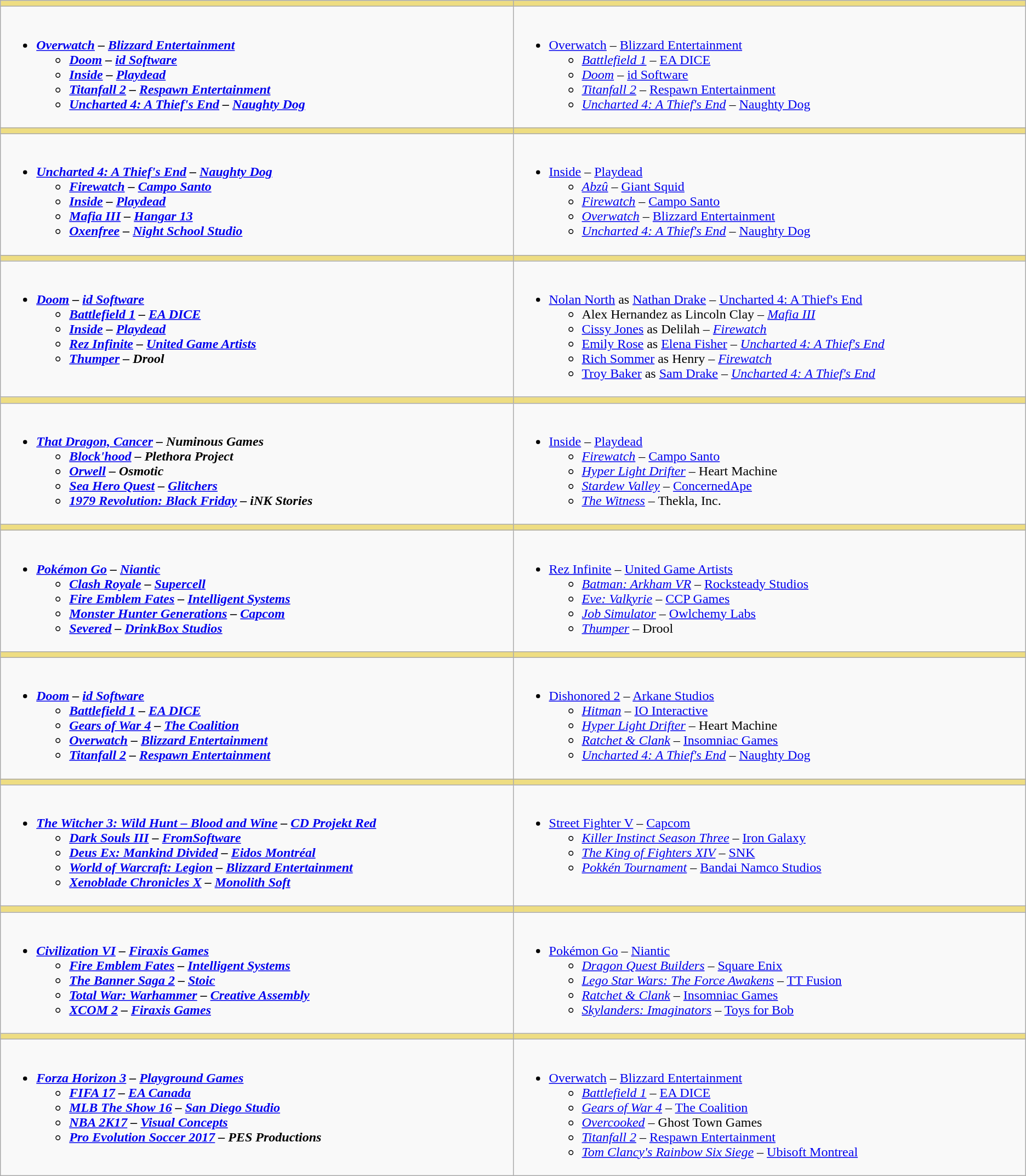<table class=wikitable>
<tr>
<th style="background:#eedd82; width:50em;"></th>
<th style="background:#eedd82; width:50em;"></th>
</tr>
<tr>
<td valign="top"><br><ul><li><strong><em><a href='#'>Overwatch</a><em> – <a href='#'>Blizzard Entertainment</a><strong><ul><li></em><a href='#'>Doom</a><em> – <a href='#'>id Software</a></li><li></em><a href='#'>Inside</a><em> – <a href='#'>Playdead</a></li><li></em><a href='#'>Titanfall 2</a><em> – <a href='#'>Respawn Entertainment</a></li><li></em><a href='#'>Uncharted 4: A Thief's End</a><em> – <a href='#'>Naughty Dog</a></li></ul></li></ul></td>
<td valign="top"><br><ul><li></em></strong><a href='#'>Overwatch</a></em> – <a href='#'>Blizzard Entertainment</a></strong><ul><li><em><a href='#'>Battlefield 1</a></em> – <a href='#'>EA DICE</a></li><li><em><a href='#'>Doom</a></em> – <a href='#'>id Software</a></li><li><em><a href='#'>Titanfall 2</a></em> – <a href='#'>Respawn Entertainment</a></li><li><em><a href='#'>Uncharted 4: A Thief's End</a></em> – <a href='#'>Naughty Dog</a></li></ul></li></ul></td>
</tr>
<tr>
<th style="background:#eedd82"></th>
<th style="background:#eedd82"></th>
</tr>
<tr>
<td valign="top"><br><ul><li><strong><em><a href='#'>Uncharted 4: A Thief's End</a><em> – <a href='#'>Naughty Dog</a><strong><ul><li></em><a href='#'>Firewatch</a><em> – <a href='#'>Campo Santo</a></li><li></em><a href='#'>Inside</a><em> – <a href='#'>Playdead</a></li><li></em><a href='#'>Mafia III</a><em> – <a href='#'>Hangar 13</a></li><li></em><a href='#'>Oxenfree</a><em> – <a href='#'>Night School Studio</a></li></ul></li></ul></td>
<td valign="top"><br><ul><li></em></strong><a href='#'>Inside</a></em> – <a href='#'>Playdead</a></strong><ul><li><em><a href='#'>Abzû</a></em> – <a href='#'>Giant Squid</a></li><li><em><a href='#'>Firewatch</a></em> – <a href='#'>Campo Santo</a></li><li><em><a href='#'>Overwatch</a></em> – <a href='#'>Blizzard Entertainment</a></li><li><em><a href='#'>Uncharted 4: A Thief's End</a></em> – <a href='#'>Naughty Dog</a></li></ul></li></ul></td>
</tr>
<tr>
<th style="background:#eedd82"></th>
<th style="background:#eedd82"></th>
</tr>
<tr>
<td valign="top"><br><ul><li><strong><em><a href='#'>Doom</a><em> – <a href='#'>id Software</a><strong><ul><li></em><a href='#'>Battlefield 1</a><em> – <a href='#'>EA DICE</a></li><li></em><a href='#'>Inside</a><em> – <a href='#'>Playdead</a></li><li></em><a href='#'>Rez Infinite</a><em> – <a href='#'>United Game Artists</a></li><li></em><a href='#'>Thumper</a><em> – Drool</li></ul></li></ul></td>
<td valign="top"><br><ul><li></strong><a href='#'>Nolan North</a> as <a href='#'>Nathan Drake</a> – </em><a href='#'>Uncharted 4: A Thief's End</a></em></strong><ul><li>Alex Hernandez as Lincoln Clay – <em><a href='#'>Mafia III</a></em></li><li><a href='#'>Cissy Jones</a> as Delilah – <em><a href='#'>Firewatch</a></em></li><li><a href='#'>Emily Rose</a> as <a href='#'>Elena Fisher</a> – <em><a href='#'>Uncharted 4: A Thief's End</a></em></li><li><a href='#'>Rich Sommer</a> as Henry – <em><a href='#'>Firewatch</a></em></li><li><a href='#'>Troy Baker</a> as <a href='#'>Sam Drake</a> – <em><a href='#'>Uncharted 4: A Thief's End</a></em></li></ul></li></ul></td>
</tr>
<tr>
<th style="background:#eedd82"></th>
<th style="background:#eedd82"></th>
</tr>
<tr>
<td valign="top"><br><ul><li><strong><em><a href='#'>That Dragon, Cancer</a><em> – Numinous Games<strong><ul><li></em><a href='#'>Block'hood</a><em> – Plethora Project</li><li></em><a href='#'>Orwell</a><em> – Osmotic</li><li></em><a href='#'>Sea Hero Quest</a><em> – <a href='#'>Glitchers</a></li><li></em><a href='#'>1979 Revolution: Black Friday</a><em> – iNK Stories</li></ul></li></ul></td>
<td valign="top"><br><ul><li></em></strong><a href='#'>Inside</a></em> – <a href='#'>Playdead</a></strong><ul><li><em><a href='#'>Firewatch</a></em> – <a href='#'>Campo Santo</a></li><li><em><a href='#'>Hyper Light Drifter</a></em> – Heart Machine</li><li><em><a href='#'>Stardew Valley</a></em> – <a href='#'>ConcernedApe</a></li><li><em><a href='#'>The Witness</a></em> – Thekla, Inc.</li></ul></li></ul></td>
</tr>
<tr>
<th style="background:#eedd82"></th>
<th style="background:#eedd82"></th>
</tr>
<tr>
<td valign="top"><br><ul><li><strong><em><a href='#'>Pokémon Go</a><em> – <a href='#'>Niantic</a><strong><ul><li></em><a href='#'>Clash Royale</a><em> – <a href='#'>Supercell</a></li><li></em><a href='#'>Fire Emblem Fates</a><em> – <a href='#'>Intelligent Systems</a></li><li></em><a href='#'>Monster Hunter Generations</a><em> – <a href='#'>Capcom</a></li><li></em><a href='#'>Severed</a><em> – <a href='#'>DrinkBox Studios</a></li></ul></li></ul></td>
<td valign="top"><br><ul><li></em></strong><a href='#'>Rez Infinite</a></em> – <a href='#'>United Game Artists</a></strong><ul><li><em><a href='#'>Batman: Arkham VR</a></em> – <a href='#'>Rocksteady Studios</a></li><li><em><a href='#'>Eve: Valkyrie</a></em> – <a href='#'>CCP Games</a></li><li><em><a href='#'>Job Simulator</a></em> – <a href='#'>Owlchemy Labs</a></li><li><em><a href='#'>Thumper</a></em> – Drool</li></ul></li></ul></td>
</tr>
<tr>
<th style="background:#eedd82"></th>
<th style="background:#eedd82"></th>
</tr>
<tr>
<td valign="top"><br><ul><li><strong><em><a href='#'>Doom</a><em> – <a href='#'>id Software</a><strong><ul><li></em><a href='#'>Battlefield 1</a><em> – <a href='#'>EA DICE</a></li><li></em><a href='#'>Gears of War 4</a><em> – <a href='#'>The Coalition</a></li><li></em><a href='#'>Overwatch</a><em> – <a href='#'>Blizzard Entertainment</a></li><li></em><a href='#'>Titanfall 2</a><em> – <a href='#'>Respawn Entertainment</a></li></ul></li></ul></td>
<td valign="top"><br><ul><li></em></strong><a href='#'>Dishonored 2</a></em> – <a href='#'>Arkane Studios</a></strong><ul><li><em><a href='#'>Hitman</a></em> – <a href='#'>IO Interactive</a></li><li><em><a href='#'>Hyper Light Drifter</a></em> – Heart Machine</li><li><em><a href='#'>Ratchet & Clank</a></em> – <a href='#'>Insomniac Games</a></li><li><em><a href='#'>Uncharted 4: A Thief's End</a></em> – <a href='#'>Naughty Dog</a></li></ul></li></ul></td>
</tr>
<tr>
<th style="background:#eedd82"></th>
<th style="background:#eedd82"></th>
</tr>
<tr>
<td valign="top"><br><ul><li><strong><em><a href='#'>The Witcher 3: Wild Hunt – Blood and Wine</a><em> – <a href='#'>CD Projekt Red</a><strong><ul><li></em><a href='#'>Dark Souls III</a><em> – <a href='#'>FromSoftware</a></li><li></em><a href='#'>Deus Ex: Mankind Divided</a><em> – <a href='#'>Eidos Montréal</a></li><li></em><a href='#'>World of Warcraft: Legion</a><em> – <a href='#'>Blizzard Entertainment</a></li><li></em><a href='#'>Xenoblade Chronicles X</a><em> – <a href='#'>Monolith Soft</a></li></ul></li></ul></td>
<td valign="top"><br><ul><li></em></strong><a href='#'>Street Fighter V</a></em> – <a href='#'>Capcom</a></strong><ul><li><em><a href='#'>Killer Instinct Season Three</a></em> – <a href='#'>Iron Galaxy</a></li><li><em><a href='#'>The King of Fighters XIV</a></em> – <a href='#'>SNK</a></li><li><em><a href='#'>Pokkén Tournament</a></em> – <a href='#'>Bandai Namco Studios</a></li></ul></li></ul></td>
</tr>
<tr>
<th style="background:#eedd82"></th>
<th style="background:#eedd82"></th>
</tr>
<tr>
<td valign="top"><br><ul><li><strong><em><a href='#'>Civilization VI</a><em> – <a href='#'>Firaxis Games</a><strong><ul><li></em><a href='#'>Fire Emblem Fates</a><em> – <a href='#'>Intelligent Systems</a></li><li></em><a href='#'>The Banner Saga 2</a><em> – <a href='#'>Stoic</a></li><li></em><a href='#'>Total War: Warhammer</a><em> – <a href='#'>Creative Assembly</a></li><li></em><a href='#'>XCOM 2</a><em> – <a href='#'>Firaxis Games</a></li></ul></li></ul></td>
<td valign="top"><br><ul><li></em></strong><a href='#'>Pokémon Go</a></em> – <a href='#'>Niantic</a></strong><ul><li><em><a href='#'>Dragon Quest Builders</a></em> – <a href='#'>Square Enix</a></li><li><em><a href='#'>Lego Star Wars: The Force Awakens</a></em> – <a href='#'>TT Fusion</a></li><li><em><a href='#'>Ratchet & Clank</a></em> – <a href='#'>Insomniac Games</a></li><li><em><a href='#'>Skylanders: Imaginators</a></em> – <a href='#'>Toys for Bob</a></li></ul></li></ul></td>
</tr>
<tr>
<th style="background:#eedd82"></th>
<th style="background:#eedd82"></th>
</tr>
<tr>
<td valign="top"><br><ul><li><strong><em><a href='#'>Forza Horizon 3</a><em> – <a href='#'>Playground Games</a><strong><ul><li></em><a href='#'>FIFA 17</a><em> – <a href='#'>EA Canada</a></li><li></em><a href='#'>MLB The Show 16</a><em> – <a href='#'>San Diego Studio</a></li><li></em><a href='#'>NBA 2K17</a><em> – <a href='#'>Visual Concepts</a></li><li></em><a href='#'>Pro Evolution Soccer 2017</a><em> – PES Productions</li></ul></li></ul></td>
<td valign="top"><br><ul><li></em></strong><a href='#'>Overwatch</a></em> – <a href='#'>Blizzard Entertainment</a></strong><ul><li><em><a href='#'>Battlefield 1</a></em> – <a href='#'>EA DICE</a></li><li><em><a href='#'>Gears of War 4</a></em> – <a href='#'>The Coalition</a></li><li><em><a href='#'>Overcooked</a></em> – Ghost Town Games</li><li><em><a href='#'>Titanfall 2</a></em> – <a href='#'>Respawn Entertainment</a></li><li><em><a href='#'>Tom Clancy's Rainbow Six Siege</a></em> – <a href='#'>Ubisoft Montreal</a></li></ul></li></ul></td>
</tr>
</table>
